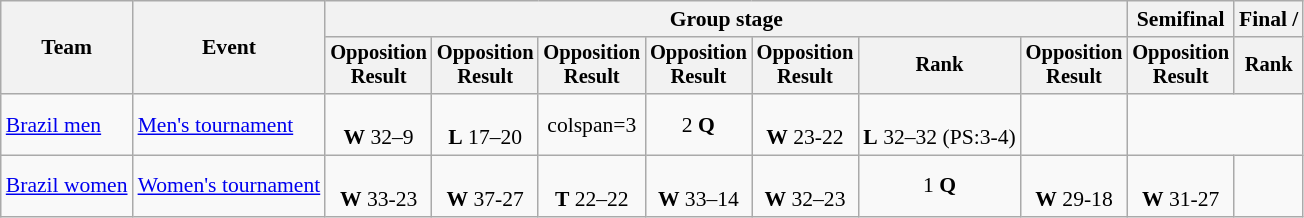<table class=wikitable style=font-size:90%;text-align:center>
<tr>
<th rowspan=2>Team</th>
<th rowspan=2>Event</th>
<th colspan=7>Group stage</th>
<th>Semifinal</th>
<th colspan=2>Final / </th>
</tr>
<tr style=font-size:95%>
<th>Opposition<br>Result</th>
<th>Opposition<br>Result</th>
<th>Opposition<br>Result</th>
<th>Opposition<br>Result</th>
<th>Opposition<br>Result</th>
<th>Rank</th>
<th>Opposition<br>Result</th>
<th>Opposition<br>Result</th>
<th>Rank</th>
</tr>
<tr>
<td align=left><a href='#'>Brazil men</a></td>
<td align=left><a href='#'>Men's tournament</a></td>
<td><br><strong>W</strong> 32–9</td>
<td><br><strong>L</strong> 17–20</td>
<td>colspan=3 </td>
<td>2 <strong>Q</strong></td>
<td><br><strong>W</strong> 23-22</td>
<td><br><strong>L</strong> 32–32 (PS:3-4)</td>
<td></td>
</tr>
<tr>
<td align=left><a href='#'>Brazil women</a></td>
<td align=left><a href='#'>Women's tournament</a></td>
<td><br><strong>W</strong> 33-23</td>
<td><br> <strong>W</strong> 37-27</td>
<td><br><strong>T</strong> 22–22</td>
<td><br><strong>W</strong> 33–14</td>
<td><br><strong>W</strong> 32–23</td>
<td>1 <strong>Q</strong></td>
<td><br><strong>W</strong> 29-18</td>
<td><br><strong>W</strong> 31-27</td>
<td></td>
</tr>
</table>
